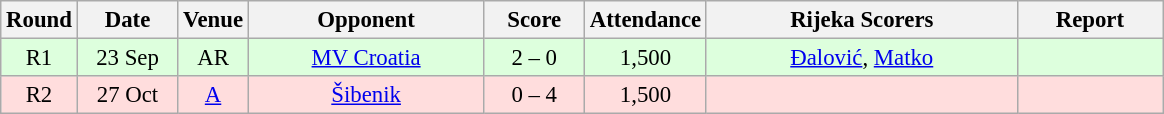<table class="wikitable sortable" style="text-align: center; font-size:95%;">
<tr>
<th width="30">Round</th>
<th width="60">Date</th>
<th width="20">Venue</th>
<th width="150">Opponent</th>
<th width="60">Score</th>
<th width="40">Attendance</th>
<th width="200">Rijeka Scorers</th>
<th width="90" class="unsortable">Report</th>
</tr>
<tr bgcolor="#ddffdd">
<td>R1</td>
<td>23 Sep</td>
<td>AR</td>
<td><a href='#'>MV Croatia</a></td>
<td>2 – 0</td>
<td>1,500</td>
<td><a href='#'>Đalović</a>, <a href='#'>Matko</a></td>
<td></td>
</tr>
<tr bgcolor="#ffdddd">
<td>R2</td>
<td>27 Oct</td>
<td><a href='#'>A</a></td>
<td><a href='#'>Šibenik</a></td>
<td>0 – 4</td>
<td>1,500</td>
<td></td>
<td></td>
</tr>
</table>
